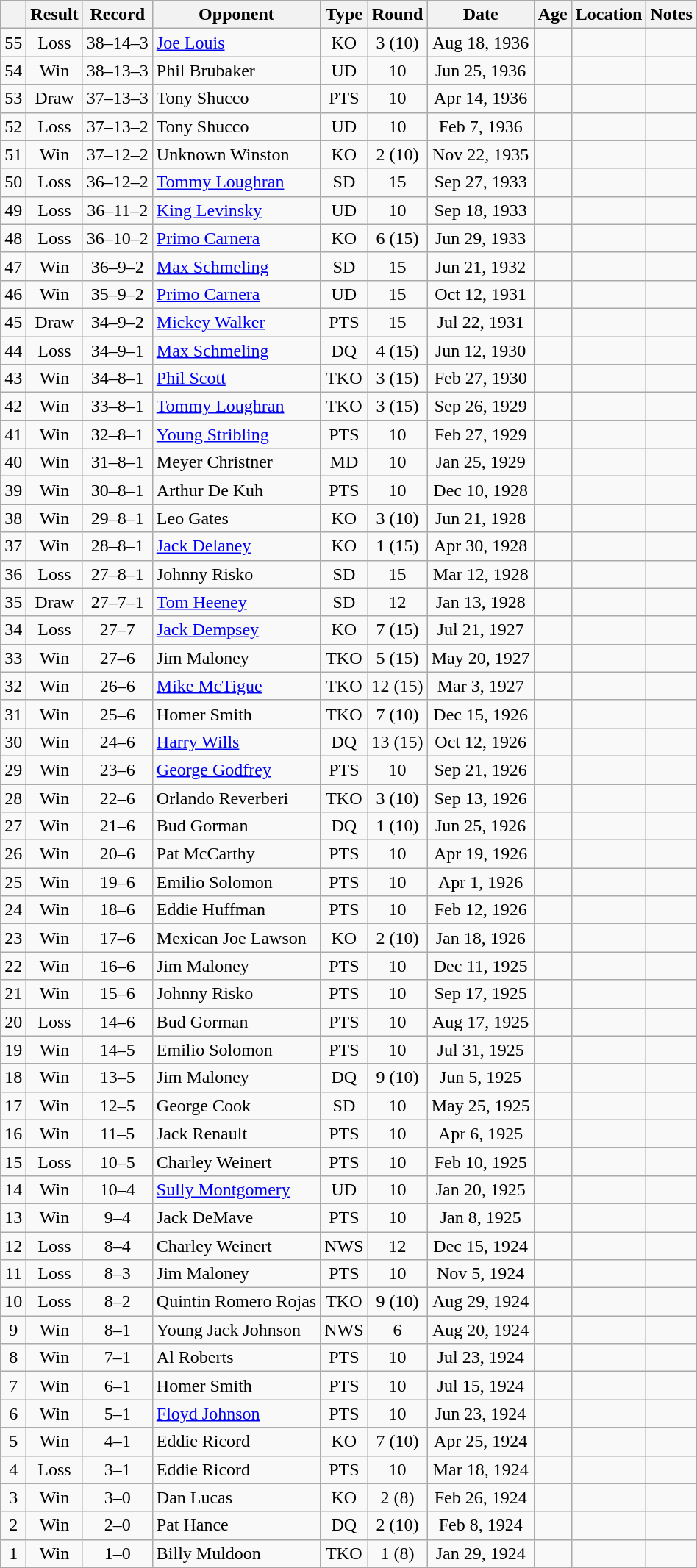<table class="wikitable mw-collapsible" style="text-align:center">
<tr>
<th></th>
<th>Result</th>
<th>Record</th>
<th>Opponent</th>
<th>Type</th>
<th>Round</th>
<th>Date</th>
<th>Age</th>
<th>Location</th>
<th>Notes</th>
</tr>
<tr>
<td>55</td>
<td>Loss</td>
<td>38–14–3</td>
<td align=left><a href='#'>Joe Louis</a></td>
<td>KO</td>
<td>3 (10)</td>
<td>Aug 18, 1936</td>
<td style="text-align:left;"></td>
<td style="text-align:left;"></td>
<td></td>
</tr>
<tr>
<td>54</td>
<td>Win</td>
<td>38–13–3</td>
<td align=left>Phil Brubaker</td>
<td>UD</td>
<td>10</td>
<td>Jun 25, 1936</td>
<td style="text-align:left;"></td>
<td style="text-align:left;"></td>
<td></td>
</tr>
<tr>
<td>53</td>
<td>Draw</td>
<td>37–13–3</td>
<td align=left>Tony Shucco</td>
<td>PTS</td>
<td>10</td>
<td>Apr 14, 1936</td>
<td style="text-align:left;"></td>
<td style="text-align:left;"></td>
<td></td>
</tr>
<tr>
<td>52</td>
<td>Loss</td>
<td>37–13–2</td>
<td align=left>Tony Shucco</td>
<td>UD</td>
<td>10</td>
<td>Feb 7, 1936</td>
<td style="text-align:left;"></td>
<td style="text-align:left;"></td>
<td></td>
</tr>
<tr>
<td>51</td>
<td>Win</td>
<td>37–12–2</td>
<td align=left>Unknown Winston</td>
<td>KO</td>
<td>2 (10)</td>
<td>Nov 22, 1935</td>
<td style="text-align:left;"></td>
<td style="text-align:left;"></td>
<td></td>
</tr>
<tr>
<td>50</td>
<td>Loss</td>
<td>36–12–2</td>
<td align=left><a href='#'>Tommy Loughran</a></td>
<td>SD</td>
<td>15</td>
<td>Sep 27, 1933</td>
<td style="text-align:left;"></td>
<td style="text-align:left;"></td>
<td></td>
</tr>
<tr>
<td>49</td>
<td>Loss</td>
<td>36–11–2</td>
<td align=left><a href='#'>King Levinsky</a></td>
<td>UD</td>
<td>10</td>
<td>Sep 18, 1933</td>
<td style="text-align:left;"></td>
<td style="text-align:left;"></td>
<td></td>
</tr>
<tr>
<td>48</td>
<td>Loss</td>
<td>36–10–2</td>
<td align=left><a href='#'>Primo Carnera</a></td>
<td>KO</td>
<td>6 (15)</td>
<td>Jun 29, 1933</td>
<td style="text-align:left;"></td>
<td style="text-align:left;"></td>
<td style="text-align:left;"></td>
</tr>
<tr>
<td>47</td>
<td>Win</td>
<td>36–9–2</td>
<td align=left><a href='#'>Max Schmeling</a></td>
<td>SD</td>
<td>15</td>
<td>Jun 21, 1932</td>
<td style="text-align:left;"></td>
<td style="text-align:left;"></td>
<td style="text-align:left;"></td>
</tr>
<tr>
<td>46</td>
<td>Win</td>
<td>35–9–2</td>
<td align=left><a href='#'>Primo Carnera</a></td>
<td>UD</td>
<td>15</td>
<td>Oct 12, 1931</td>
<td style="text-align:left;"></td>
<td style="text-align:left;"></td>
<td style="text-align:left;"></td>
</tr>
<tr>
<td>45</td>
<td>Draw</td>
<td>34–9–2</td>
<td align=left><a href='#'>Mickey Walker</a></td>
<td>PTS</td>
<td>15</td>
<td>Jul 22, 1931</td>
<td style="text-align:left;"></td>
<td style="text-align:left;"></td>
<td></td>
</tr>
<tr>
<td>44</td>
<td>Loss</td>
<td>34–9–1</td>
<td align=left><a href='#'>Max Schmeling</a></td>
<td>DQ</td>
<td>4 (15)</td>
<td>Jun 12, 1930</td>
<td style="text-align:left;"></td>
<td style="text-align:left;"></td>
<td style="text-align:left;"></td>
</tr>
<tr>
<td>43</td>
<td>Win</td>
<td>34–8–1</td>
<td align=left><a href='#'>Phil Scott</a></td>
<td>TKO</td>
<td>3 (15)</td>
<td>Feb 27, 1930</td>
<td style="text-align:left;"></td>
<td style="text-align:left;"></td>
<td></td>
</tr>
<tr>
<td>42</td>
<td>Win</td>
<td>33–8–1</td>
<td align=left><a href='#'>Tommy Loughran</a></td>
<td>TKO</td>
<td>3 (15)</td>
<td>Sep 26, 1929</td>
<td style="text-align:left;"></td>
<td style="text-align:left;"></td>
<td style="text-align:left;"></td>
</tr>
<tr>
<td>41</td>
<td>Win</td>
<td>32–8–1</td>
<td align=left><a href='#'>Young Stribling</a></td>
<td>PTS</td>
<td>10</td>
<td>Feb 27, 1929</td>
<td style="text-align:left;"></td>
<td style="text-align:left;"></td>
<td></td>
</tr>
<tr>
<td>40</td>
<td>Win</td>
<td>31–8–1</td>
<td align=left>Meyer Christner</td>
<td>MD</td>
<td>10</td>
<td>Jan 25, 1929</td>
<td style="text-align:left;"></td>
<td style="text-align:left;"></td>
<td></td>
</tr>
<tr>
<td>39</td>
<td>Win</td>
<td>30–8–1</td>
<td align=left>Arthur De Kuh</td>
<td>PTS</td>
<td>10</td>
<td>Dec 10, 1928</td>
<td style="text-align:left;"></td>
<td style="text-align:left;"></td>
<td></td>
</tr>
<tr>
<td>38</td>
<td>Win</td>
<td>29–8–1</td>
<td align=left>Leo Gates</td>
<td>KO</td>
<td>3 (10)</td>
<td>Jun 21, 1928</td>
<td style="text-align:left;"></td>
<td style="text-align:left;"></td>
<td></td>
</tr>
<tr>
<td>37</td>
<td>Win</td>
<td>28–8–1</td>
<td align=left><a href='#'>Jack Delaney</a></td>
<td>KO</td>
<td>1 (15)</td>
<td>Apr 30, 1928</td>
<td style="text-align:left;"></td>
<td style="text-align:left;"></td>
<td></td>
</tr>
<tr>
<td>36</td>
<td>Loss</td>
<td>27–8–1</td>
<td align=left>Johnny Risko</td>
<td>SD</td>
<td>15</td>
<td>Mar 12, 1928</td>
<td style="text-align:left;"></td>
<td style="text-align:left;"></td>
<td></td>
</tr>
<tr>
<td>35</td>
<td>Draw</td>
<td>27–7–1</td>
<td align=left><a href='#'>Tom Heeney</a></td>
<td>SD</td>
<td>12</td>
<td>Jan 13, 1928</td>
<td style="text-align:left;"></td>
<td style="text-align:left;"></td>
<td></td>
</tr>
<tr>
<td>34</td>
<td>Loss</td>
<td>27–7</td>
<td align=left><a href='#'>Jack Dempsey</a></td>
<td>KO</td>
<td>7 (15)</td>
<td>Jul 21, 1927</td>
<td style="text-align:left;"></td>
<td style="text-align:left;"></td>
<td></td>
</tr>
<tr>
<td>33</td>
<td>Win</td>
<td>27–6</td>
<td align=left>Jim Maloney</td>
<td>TKO</td>
<td>5 (15)</td>
<td>May 20, 1927</td>
<td style="text-align:left;"></td>
<td style="text-align:left;"></td>
<td></td>
</tr>
<tr>
<td>32</td>
<td>Win</td>
<td>26–6</td>
<td align=left><a href='#'>Mike McTigue</a></td>
<td>TKO</td>
<td>12 (15)</td>
<td>Mar 3, 1927</td>
<td style="text-align:left;"></td>
<td style="text-align:left;"></td>
<td></td>
</tr>
<tr>
<td>31</td>
<td>Win</td>
<td>25–6</td>
<td align=left>Homer Smith</td>
<td>TKO</td>
<td>7 (10)</td>
<td>Dec 15, 1926</td>
<td style="text-align:left;"></td>
<td style="text-align:left;"></td>
<td></td>
</tr>
<tr>
<td>30</td>
<td>Win</td>
<td>24–6</td>
<td align=left><a href='#'>Harry Wills</a></td>
<td>DQ</td>
<td>13 (15)</td>
<td>Oct 12, 1926</td>
<td style="text-align:left;"></td>
<td style="text-align:left;"></td>
<td style="text-align:left;"></td>
</tr>
<tr>
<td>29</td>
<td>Win</td>
<td>23–6</td>
<td align=left><a href='#'>George Godfrey</a></td>
<td>PTS</td>
<td>10</td>
<td>Sep 21, 1926</td>
<td style="text-align:left;"></td>
<td style="text-align:left;"></td>
<td></td>
</tr>
<tr>
<td>28</td>
<td>Win</td>
<td>22–6</td>
<td align=left>Orlando Reverberi</td>
<td>TKO</td>
<td>3 (10)</td>
<td>Sep 13, 1926</td>
<td style="text-align:left;"></td>
<td style="text-align:left;"></td>
<td></td>
</tr>
<tr>
<td>27</td>
<td>Win</td>
<td>21–6</td>
<td align=left>Bud Gorman</td>
<td>DQ</td>
<td>1 (10)</td>
<td>Jun 25, 1926</td>
<td style="text-align:left;"></td>
<td style="text-align:left;"></td>
<td style="text-align:left;"></td>
</tr>
<tr>
<td>26</td>
<td>Win</td>
<td>20–6</td>
<td align=left>Pat McCarthy</td>
<td>PTS</td>
<td>10</td>
<td>Apr 19, 1926</td>
<td style="text-align:left;"></td>
<td style="text-align:left;"></td>
<td></td>
</tr>
<tr>
<td>25</td>
<td>Win</td>
<td>19–6</td>
<td align=left>Emilio Solomon</td>
<td>PTS</td>
<td>10</td>
<td>Apr 1, 1926</td>
<td style="text-align:left;"></td>
<td style="text-align:left;"></td>
<td></td>
</tr>
<tr>
<td>24</td>
<td>Win</td>
<td>18–6</td>
<td align=left>Eddie Huffman</td>
<td>PTS</td>
<td>10</td>
<td>Feb 12, 1926</td>
<td style="text-align:left;"></td>
<td style="text-align:left;"></td>
<td></td>
</tr>
<tr>
<td>23</td>
<td>Win</td>
<td>17–6</td>
<td align=left>Mexican Joe Lawson</td>
<td>KO</td>
<td>2 (10)</td>
<td>Jan 18, 1926</td>
<td style="text-align:left;"></td>
<td style="text-align:left;"></td>
<td></td>
</tr>
<tr>
<td>22</td>
<td>Win</td>
<td>16–6</td>
<td align=left>Jim Maloney</td>
<td>PTS</td>
<td>10</td>
<td>Dec 11, 1925</td>
<td style="text-align:left;"></td>
<td style="text-align:left;"></td>
<td style="text-align:left;"></td>
</tr>
<tr>
<td>21</td>
<td>Win</td>
<td>15–6</td>
<td align=left>Johnny Risko</td>
<td>PTS</td>
<td>10</td>
<td>Sep 17, 1925</td>
<td style="text-align:left;"></td>
<td style="text-align:left;"></td>
<td></td>
</tr>
<tr>
<td>20</td>
<td>Loss</td>
<td>14–6</td>
<td align=left>Bud Gorman</td>
<td>PTS</td>
<td>10</td>
<td>Aug 17, 1925</td>
<td style="text-align:left;"></td>
<td style="text-align:left;"></td>
<td></td>
</tr>
<tr>
<td>19</td>
<td>Win</td>
<td>14–5</td>
<td align=left>Emilio Solomon</td>
<td>PTS</td>
<td>10</td>
<td>Jul 31, 1925</td>
<td style="text-align:left;"></td>
<td style="text-align:left;"></td>
<td></td>
</tr>
<tr>
<td>18</td>
<td>Win</td>
<td>13–5</td>
<td align=left>Jim Maloney</td>
<td>DQ</td>
<td>9 (10)</td>
<td>Jun 5, 1925</td>
<td style="text-align:left;"></td>
<td style="text-align:left;"></td>
<td></td>
</tr>
<tr>
<td>17</td>
<td>Win</td>
<td>12–5</td>
<td align=left>George Cook</td>
<td>SD</td>
<td>10</td>
<td>May 25, 1925</td>
<td style="text-align:left;"></td>
<td style="text-align:left;"></td>
<td></td>
</tr>
<tr>
<td>16</td>
<td>Win</td>
<td>11–5</td>
<td align=left>Jack Renault</td>
<td>PTS</td>
<td>10</td>
<td>Apr 6, 1925</td>
<td style="text-align:left;"></td>
<td style="text-align:left;"></td>
<td></td>
</tr>
<tr>
<td>15</td>
<td>Loss</td>
<td>10–5</td>
<td align=left>Charley Weinert</td>
<td>PTS</td>
<td>10</td>
<td>Feb 10, 1925</td>
<td style="text-align:left;"></td>
<td style="text-align:left;"></td>
<td></td>
</tr>
<tr>
<td>14</td>
<td>Win</td>
<td>10–4</td>
<td align=left><a href='#'>Sully Montgomery</a></td>
<td>UD</td>
<td>10</td>
<td>Jan 20, 1925</td>
<td style="text-align:left;"></td>
<td style="text-align:left;"></td>
<td></td>
</tr>
<tr>
<td>13</td>
<td>Win</td>
<td>9–4</td>
<td align=left>Jack DeMave</td>
<td>PTS</td>
<td>10</td>
<td>Jan 8, 1925</td>
<td style="text-align:left;"></td>
<td style="text-align:left;"></td>
<td></td>
</tr>
<tr>
<td>12</td>
<td>Loss</td>
<td>8–4</td>
<td align=left>Charley Weinert</td>
<td>NWS</td>
<td>12</td>
<td>Dec 15, 1924</td>
<td style="text-align:left;"></td>
<td style="text-align:left;"></td>
<td></td>
</tr>
<tr>
<td>11</td>
<td>Loss</td>
<td>8–3</td>
<td align=left>Jim Maloney</td>
<td>PTS</td>
<td>10</td>
<td>Nov 5, 1924</td>
<td style="text-align:left;"></td>
<td style="text-align:left;"></td>
<td></td>
</tr>
<tr>
<td>10</td>
<td>Loss</td>
<td>8–2</td>
<td align=left>Quintin Romero Rojas</td>
<td>TKO</td>
<td>9 (10)</td>
<td>Aug 29, 1924</td>
<td style="text-align:left;"></td>
<td style="text-align:left;"></td>
<td></td>
</tr>
<tr>
<td>9</td>
<td>Win</td>
<td>8–1</td>
<td align=left>Young Jack Johnson</td>
<td>NWS</td>
<td>6</td>
<td>Aug 20, 1924</td>
<td style="text-align:left;"></td>
<td style="text-align:left;"></td>
<td></td>
</tr>
<tr>
<td>8</td>
<td>Win</td>
<td>7–1</td>
<td align=left>Al Roberts</td>
<td>PTS</td>
<td>10</td>
<td>Jul 23, 1924</td>
<td style="text-align:left;"></td>
<td style="text-align:left;"></td>
<td></td>
</tr>
<tr>
<td>7</td>
<td>Win</td>
<td>6–1</td>
<td align=left>Homer Smith</td>
<td>PTS</td>
<td>10</td>
<td>Jul 15, 1924</td>
<td style="text-align:left;"></td>
<td style="text-align:left;"></td>
<td></td>
</tr>
<tr>
<td>6</td>
<td>Win</td>
<td>5–1</td>
<td align=left><a href='#'>Floyd Johnson</a></td>
<td>PTS</td>
<td>10</td>
<td>Jun 23, 1924</td>
<td style="text-align:left;"></td>
<td style="text-align:left;"></td>
<td></td>
</tr>
<tr>
<td>5</td>
<td>Win</td>
<td>4–1</td>
<td align=left>Eddie Ricord</td>
<td>KO</td>
<td>7 (10)</td>
<td>Apr 25, 1924</td>
<td style="text-align:left;"></td>
<td style="text-align:left;"></td>
<td></td>
</tr>
<tr>
<td>4</td>
<td>Loss</td>
<td>3–1</td>
<td align=left>Eddie Ricord</td>
<td>PTS</td>
<td>10</td>
<td>Mar 18, 1924</td>
<td style="text-align:left;"></td>
<td style="text-align:left;"></td>
<td></td>
</tr>
<tr>
<td>3</td>
<td>Win</td>
<td>3–0</td>
<td align=left>Dan Lucas</td>
<td>KO</td>
<td>2 (8)</td>
<td>Feb 26, 1924</td>
<td style="text-align:left;"></td>
<td style="text-align:left;"></td>
<td></td>
</tr>
<tr>
<td>2</td>
<td>Win</td>
<td>2–0</td>
<td align=left>Pat Hance</td>
<td>DQ</td>
<td>2 (10)</td>
<td>Feb 8, 1924</td>
<td style="text-align:left;"></td>
<td style="text-align:left;"></td>
<td style="text-align:left;"></td>
</tr>
<tr>
<td>1</td>
<td>Win</td>
<td>1–0</td>
<td align=left>Billy Muldoon</td>
<td>TKO</td>
<td>1 (8)</td>
<td>Jan 29, 1924</td>
<td style="text-align:left;"></td>
<td style="text-align:left;"></td>
<td></td>
</tr>
<tr>
</tr>
</table>
